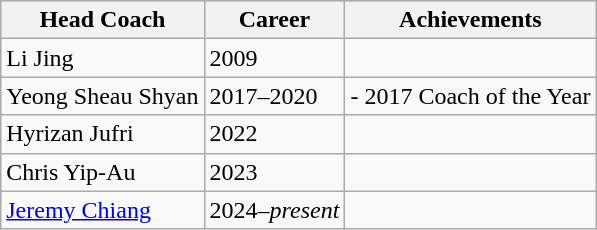<table class="wikitable">
<tr>
<th>Head Coach</th>
<th>Career</th>
<th>Achievements</th>
</tr>
<tr>
<td> Li Jing</td>
<td>2009</td>
<td></td>
</tr>
<tr>
<td> Yeong Sheau Shyan</td>
<td>2017–2020</td>
<td>- 2017 Coach of the Year</td>
</tr>
<tr>
<td> Hyrizan Jufri</td>
<td>2022</td>
<td></td>
</tr>
<tr>
<td> Chris Yip-Au</td>
<td>2023</td>
<td></td>
</tr>
<tr>
<td> <a href='#'>Jeremy Chiang</a></td>
<td>2024–<em>present</em></td>
<td></td>
</tr>
</table>
